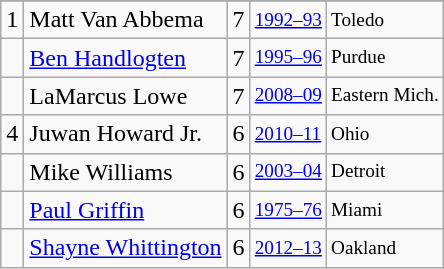<table class="wikitable">
<tr>
</tr>
<tr>
<td>1</td>
<td>Matt Van Abbema</td>
<td>7</td>
<td style="font-size:80%;"><a href='#'>1992–93</a></td>
<td style="font-size:80%;">Toledo</td>
</tr>
<tr>
<td></td>
<td><a href='#'>Ben Handlogten</a></td>
<td>7</td>
<td style="font-size:80%;"><a href='#'>1995–96</a></td>
<td style="font-size:80%;">Purdue</td>
</tr>
<tr>
<td></td>
<td>LaMarcus Lowe</td>
<td>7</td>
<td style="font-size:80%;"><a href='#'>2008–09</a></td>
<td style="font-size:80%;">Eastern Mich.</td>
</tr>
<tr>
<td>4</td>
<td>Juwan Howard Jr.</td>
<td>6</td>
<td style="font-size:80%;"><a href='#'>2010–11</a></td>
<td style="font-size:80%;">Ohio</td>
</tr>
<tr>
<td></td>
<td>Mike Williams</td>
<td>6</td>
<td style="font-size:80%;"><a href='#'>2003–04</a></td>
<td style="font-size:80%;">Detroit</td>
</tr>
<tr>
<td></td>
<td><a href='#'>Paul Griffin</a></td>
<td>6</td>
<td style="font-size:80%;"><a href='#'>1975–76</a></td>
<td style="font-size:80%;">Miami</td>
</tr>
<tr>
<td></td>
<td><a href='#'>Shayne Whittington</a></td>
<td>6</td>
<td style="font-size:80%;"><a href='#'>2012–13</a></td>
<td style="font-size:80%;">Oakland</td>
</tr>
</table>
